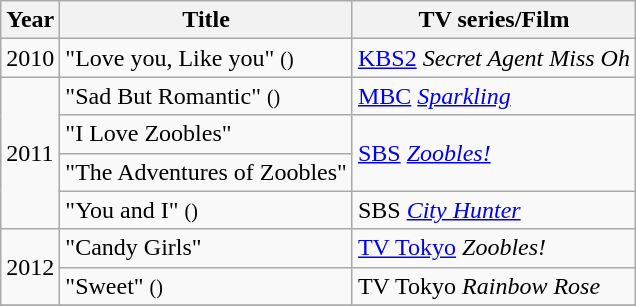<table class="wikitable">
<tr>
<th>Year</th>
<th>Title</th>
<th>TV series/Film</th>
</tr>
<tr>
<td rowspan="1">2010</td>
<td>"Love you, Like you" <small>()</small></td>
<td><a href='#'>KBS2</a> <em>Secret Agent Miss Oh</em></td>
</tr>
<tr>
<td rowspan="4">2011</td>
<td>"Sad But Romantic" <small>()</small></td>
<td><a href='#'>MBC</a> <em><a href='#'>Sparkling</a></em></td>
</tr>
<tr>
<td>"I Love Zoobles"</td>
<td rowspan="2"><a href='#'>SBS</a> <em><a href='#'>Zoobles!</a></em></td>
</tr>
<tr>
<td>"The Adventures of Zoobles"</td>
</tr>
<tr>
<td>"You and I" <small>()</small></td>
<td>SBS <em><a href='#'>City Hunter</a></em></td>
</tr>
<tr>
<td rowspan="2">2012</td>
<td>"Candy Girls"</td>
<td><a href='#'>TV Tokyo</a> <em>Zoobles!</em></td>
</tr>
<tr>
<td>"Sweet" <small>()</small></td>
<td>TV Tokyo <em>Rainbow Rose</em></td>
</tr>
<tr>
</tr>
</table>
